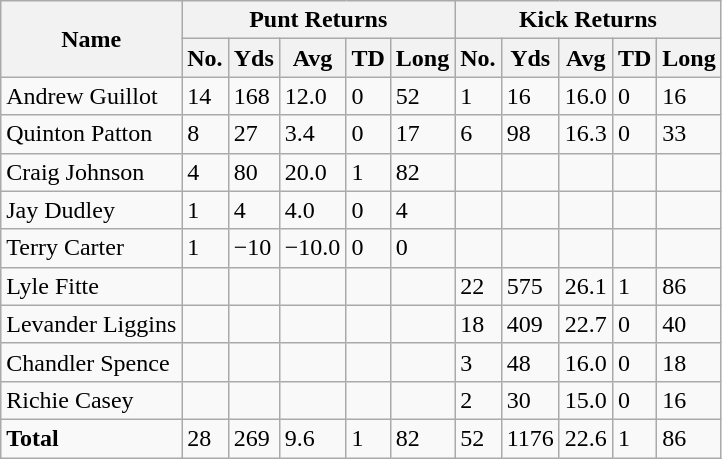<table class="wikitable" style="white-space:nowrap;">
<tr>
<th rowspan="2">Name</th>
<th colspan="5">Punt Returns</th>
<th colspan="5">Kick Returns</th>
</tr>
<tr>
<th>No.</th>
<th>Yds</th>
<th>Avg</th>
<th>TD</th>
<th>Long</th>
<th>No.</th>
<th>Yds</th>
<th>Avg</th>
<th>TD</th>
<th>Long</th>
</tr>
<tr>
<td>Andrew Guillot</td>
<td>14</td>
<td>168</td>
<td>12.0</td>
<td>0</td>
<td>52</td>
<td>1</td>
<td>16</td>
<td>16.0</td>
<td>0</td>
<td>16</td>
</tr>
<tr>
<td>Quinton Patton</td>
<td>8</td>
<td>27</td>
<td>3.4</td>
<td>0</td>
<td>17</td>
<td>6</td>
<td>98</td>
<td>16.3</td>
<td>0</td>
<td>33</td>
</tr>
<tr>
<td>Craig Johnson</td>
<td>4</td>
<td>80</td>
<td>20.0</td>
<td>1</td>
<td>82</td>
<td></td>
<td></td>
<td></td>
<td></td>
<td></td>
</tr>
<tr>
<td>Jay Dudley</td>
<td>1</td>
<td>4</td>
<td>4.0</td>
<td>0</td>
<td>4</td>
<td></td>
<td></td>
<td></td>
<td></td>
<td></td>
</tr>
<tr>
<td>Terry Carter</td>
<td>1</td>
<td>−10</td>
<td>−10.0</td>
<td>0</td>
<td>0</td>
<td></td>
<td></td>
<td></td>
<td></td>
<td></td>
</tr>
<tr>
<td>Lyle Fitte</td>
<td></td>
<td></td>
<td></td>
<td></td>
<td></td>
<td>22</td>
<td>575</td>
<td>26.1</td>
<td>1</td>
<td>86</td>
</tr>
<tr>
<td>Levander Liggins</td>
<td></td>
<td></td>
<td></td>
<td></td>
<td></td>
<td>18</td>
<td>409</td>
<td>22.7</td>
<td>0</td>
<td>40</td>
</tr>
<tr>
<td>Chandler Spence</td>
<td></td>
<td></td>
<td></td>
<td></td>
<td></td>
<td>3</td>
<td>48</td>
<td>16.0</td>
<td>0</td>
<td>18</td>
</tr>
<tr>
<td>Richie Casey</td>
<td></td>
<td></td>
<td></td>
<td></td>
<td></td>
<td>2</td>
<td>30</td>
<td>15.0</td>
<td>0</td>
<td>16</td>
</tr>
<tr>
<td><strong>Total</strong></td>
<td>28</td>
<td>269</td>
<td>9.6</td>
<td>1</td>
<td>82</td>
<td>52</td>
<td>1176</td>
<td>22.6</td>
<td>1</td>
<td>86</td>
</tr>
</table>
